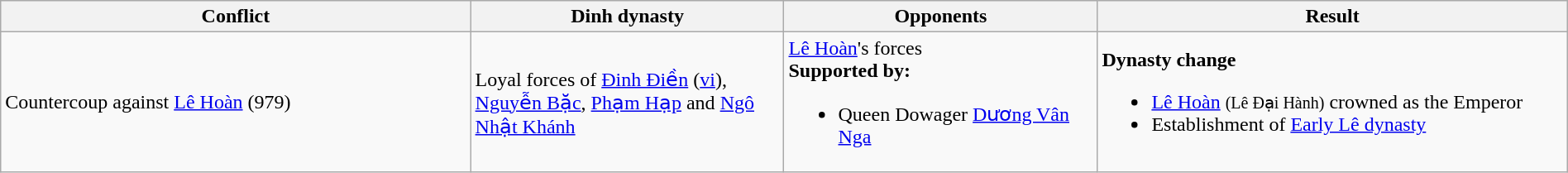<table class="wikitable" width="100%">
<tr>
<th width="30%">Conflict</th>
<th width="20%">Dinh dynasty</th>
<th width="20%">Opponents</th>
<th width="30%">Result</th>
</tr>
<tr>
<td>Countercoup against <a href='#'>Lê Hoàn</a> (979)</td>
<td>Loyal forces of <a href='#'>Đinh Điền</a> (<a href='#'>vi</a>), <a href='#'>Nguyễn Bặc</a>, <a href='#'>Phạm Hạp</a> and <a href='#'>Ngô Nhật Khánh</a></td>
<td><a href='#'>Lê Hoàn</a>'s forces <br> <strong>Supported by:</strong><br><ul><li>Queen Dowager <a href='#'>Dương Vân Nga</a></li></ul></td>
<td><strong>Dynasty change</strong><br><ul><li><a href='#'>Lê Hoàn</a> <small>(Lê Đại Hành)</small> crowned as the Emperor</li><li>Establishment of <a href='#'>Early Lê dynasty</a></li></ul></td>
</tr>
</table>
